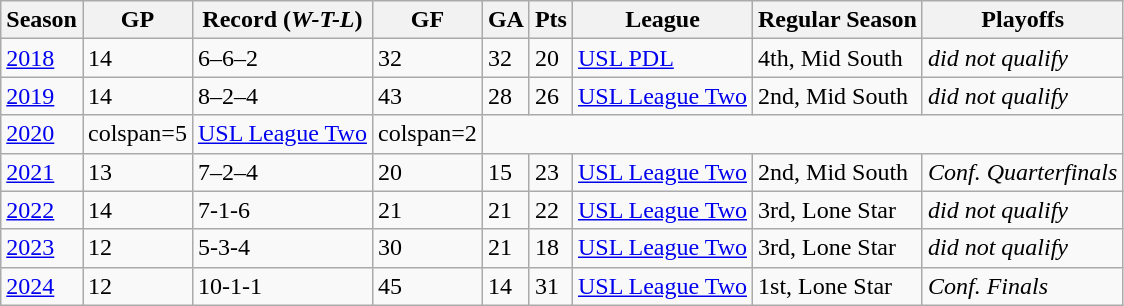<table class="wikitable">
<tr>
<th>Season</th>
<th>GP</th>
<th>Record (<strong><em>W-T-L</em></strong>)</th>
<th>GF</th>
<th>GA</th>
<th>Pts</th>
<th>League</th>
<th>Regular Season</th>
<th>Playoffs</th>
</tr>
<tr>
<td><a href='#'>2018</a></td>
<td>14</td>
<td>6–6–2</td>
<td>32</td>
<td>32</td>
<td>20</td>
<td><a href='#'>USL PDL</a></td>
<td>4th, Mid South</td>
<td><em>did not qualify</em></td>
</tr>
<tr>
<td><a href='#'>2019</a></td>
<td>14</td>
<td>8–2–4</td>
<td>43</td>
<td>28</td>
<td>26</td>
<td><a href='#'>USL League Two</a></td>
<td>2nd, Mid South</td>
<td><em>did not qualify</em></td>
</tr>
<tr>
<td><a href='#'>2020</a></td>
<td>colspan=5 </td>
<td><a href='#'>USL League Two</a></td>
<td>colspan=2 </td>
</tr>
<tr>
<td><a href='#'>2021</a></td>
<td>13</td>
<td>7–2–4</td>
<td>20</td>
<td>15</td>
<td>23</td>
<td><a href='#'>USL League Two</a></td>
<td>2nd, Mid South</td>
<td><em>Conf. Quarterfinals</em></td>
</tr>
<tr>
<td><a href='#'>2022</a></td>
<td>14</td>
<td>7-1-6</td>
<td>21</td>
<td>21</td>
<td>22</td>
<td><a href='#'>USL League Two</a></td>
<td>3rd, Lone Star</td>
<td><em>did not qualify</em></td>
</tr>
<tr>
<td><a href='#'>2023</a></td>
<td>12</td>
<td>5-3-4</td>
<td>30</td>
<td>21</td>
<td>18</td>
<td><a href='#'>USL League Two</a></td>
<td>3rd, Lone Star</td>
<td><em>did not qualify</em></td>
</tr>
<tr>
<td><a href='#'>2024</a></td>
<td>12</td>
<td>10-1-1</td>
<td>45</td>
<td>14</td>
<td>31</td>
<td><a href='#'>USL League Two</a></td>
<td>1st, Lone Star</td>
<td><em>Conf. Finals</em></td>
</tr>
</table>
